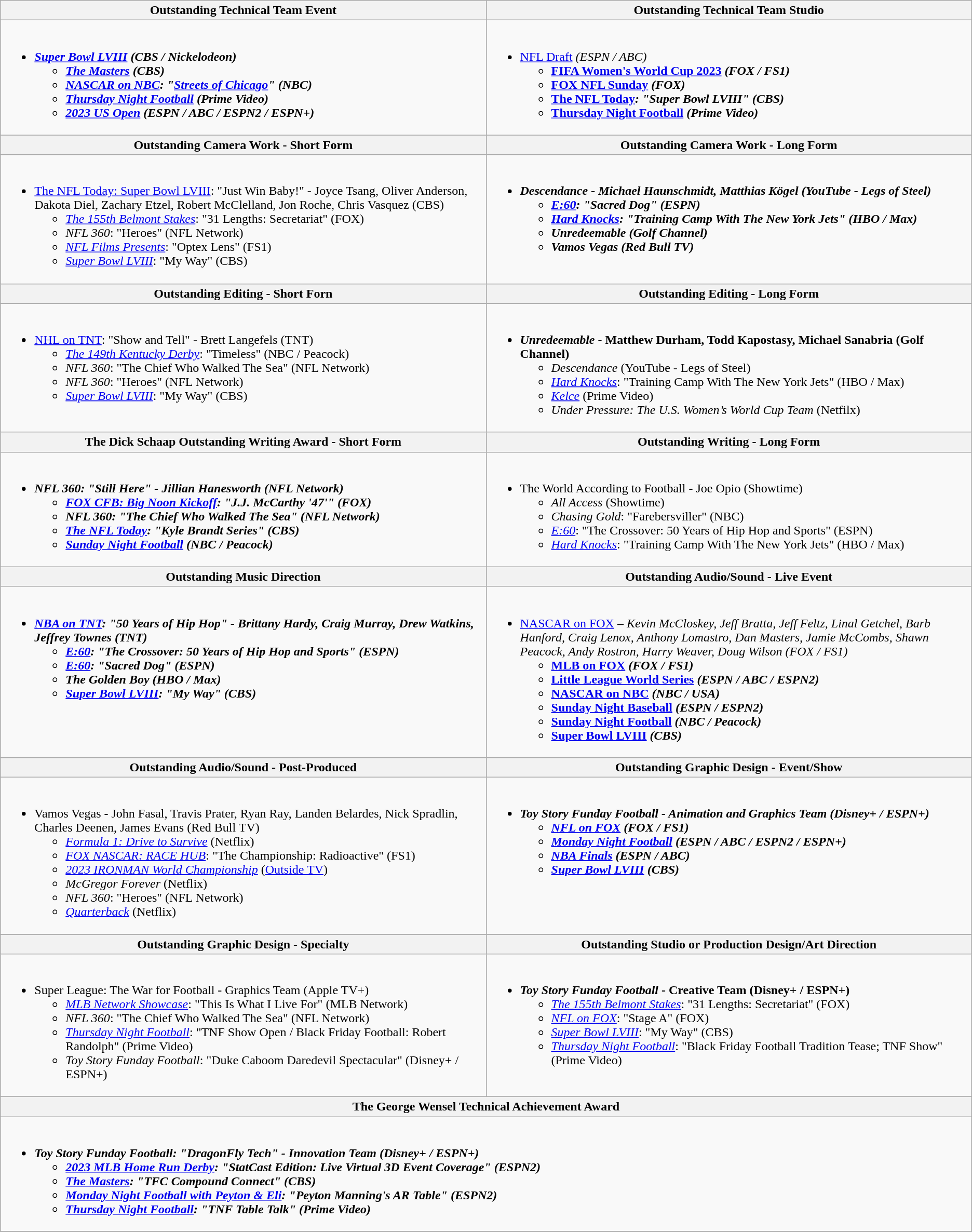<table class="wikitable">
<tr>
<th style="width:50%">Outstanding Technical Team Event</th>
<th style="width:50%">Outstanding Technical Team Studio</th>
</tr>
<tr>
<td valign="top"><br><ul><li><strong><em><a href='#'>Super Bowl LVIII</a><em> (CBS / Nickelodeon)<strong><ul><li></em><a href='#'>The Masters</a><em> (CBS)</li><li></em><a href='#'>NASCAR on NBC</a><em>: "<a href='#'>Streets of Chicago</a>" (NBC)</li><li></em><a href='#'>Thursday Night Football</a><em> (Prime Video)</li><li></em><a href='#'>2023 US Open</a><em> (ESPN / ABC / ESPN2 / ESPN+)</li></ul></li></ul></td>
<td valign="top"><br><ul><li></em><a href='#'></strong>NFL Draft<strong></a><em> </strong>(ESPN / ABC)<strong><ul><li></em><a href='#'>FIFA Women's World Cup 2023</a><em> (FOX / FS1)</li><li></em><a href='#'>FOX NFL Sunday</a><em> (FOX)</li><li></em><a href='#'>The NFL Today</a><em>: "Super Bowl LVIII" (CBS)</li><li></em><a href='#'>Thursday Night Football</a><em> (Prime Video)</li></ul></li></ul></td>
</tr>
<tr>
<th style="width:50%">Outstanding Camera Work - Short Form</th>
<th style="width:50%">Outstanding Camera Work - Long Form</th>
</tr>
<tr>
<td valign="top"><br><ul><li></em></strong><a href='#'>The NFL Today: Super Bowl LVIII</a></em>: "Just Win Baby!" - Joyce Tsang, Oliver Anderson, Dakota Diel, Zachary Etzel, Robert McClelland, Jon Roche, Chris Vasquez (CBS)</strong><ul><li><em><a href='#'>The 155th Belmont Stakes</a></em>: "31 Lengths: Secretariat" (FOX)</li><li><em>NFL 360</em>: "Heroes" (NFL Network)</li><li><em><a href='#'>NFL Films Presents</a></em>: "Optex Lens" (FS1)</li><li><em><a href='#'>Super Bowl LVIII</a></em>: "My Way" (CBS)</li></ul></li></ul></td>
<td valign="top"><br><ul><li><strong><em>Descendance -<em> Michael Haunschmidt, Matthias Kögel (YouTube - Legs of Steel)<strong><ul><li></em><a href='#'>E:60</a><em>: "Sacred Dog" (ESPN)</li><li></em><a href='#'>Hard Knocks</a><em>: "Training Camp With The New York Jets" (HBO / Max)</li><li></em>Unredeemable<em> (Golf Channel)</li><li></em>Vamos Vegas<em> (Red Bull TV)</li></ul></li></ul></td>
</tr>
<tr>
<th style="width:50%">Outstanding Editing - Short Forn</th>
<th style="width:50%">Outstanding Editing - Long Form</th>
</tr>
<tr>
<td valign="top"><br><ul><li></em></strong><a href='#'>NHL on TNT</a></em>: "Show and Tell" - Brett Langefels (TNT)</strong><ul><li><em><a href='#'>The 149th Kentucky Derby</a></em>: "Timeless" (NBC / Peacock)</li><li><em>NFL 360</em>: "The Chief Who Walked The Sea" (NFL Network)</li><li><em>NFL 360</em>: "Heroes" (NFL Network)</li><li><em><a href='#'>Super Bowl LVIII</a></em>: "My Way" (CBS)</li></ul></li></ul></td>
<td valign="top"><br><ul><li><strong><em>Unredeemable</em></strong> <strong>- Matthew Durham, Todd Kapostasy, Michael Sanabria (Golf Channel)</strong><ul><li><em>Descendance</em> (YouTube - Legs of Steel)</li><li><em><a href='#'>Hard Knocks</a></em>: "Training Camp With The New York Jets" (HBO / Max)</li><li><em><a href='#'>Kelce</a></em> (Prime Video)</li><li><em>Under Pressure: The U.S. Women’s World Cup Team</em> (Netfilx)</li></ul></li></ul></td>
</tr>
<tr>
<th style="width:50%">The Dick Schaap Outstanding Writing Award - Short Form</th>
<th style="width:50%">Outstanding Writing - Long Form</th>
</tr>
<tr>
<td valign="top"><br><ul><li><strong><em>NFL 360<em>: "Still Here" - Jillian Hanesworth (NFL Network)<strong><ul><li><a href='#'></em>FOX CFB: Big Noon Kickoff<em></a>: "J.J. McCarthy '47'" (FOX)</li><li></em>NFL 360<em>: "The Chief Who Walked The Sea" (NFL Network)</li><li></em><a href='#'>The NFL Today</a><em>: "Kyle Brandt Series" (CBS)</li><li></em><a href='#'>Sunday Night Football</a><em> (NBC / Peacock)</li></ul></li></ul></td>
<td valign="top"><br><ul><li></em></strong>The World According to Football</em> - Joe Opio (Showtime)</strong><ul><li><em>All Access</em> (Showtime)</li><li><em>Chasing Gold</em>: "Farebersviller" (NBC)</li><li><em><a href='#'>E:60</a></em>: "The Crossover: 50 Years of Hip Hop and Sports" (ESPN)</li><li><em><a href='#'>Hard Knocks</a></em>: "Training Camp With The New York Jets" (HBO / Max)</li></ul></li></ul></td>
</tr>
<tr>
<th style="width:50%">Outstanding Music Direction</th>
<th style="width:50%">Outstanding Audio/Sound - Live Event</th>
</tr>
<tr>
<td valign="top"><br><ul><li><strong><em><a href='#'>NBA on TNT</a><em>: "50 Years of Hip Hop" - Brittany Hardy, Craig Murray, Drew Watkins, Jeffrey Townes (TNT)<strong><ul><li></em><a href='#'>E:60</a><em>: "The Crossover: 50 Years of Hip Hop and Sports" (ESPN)</li><li></em><a href='#'>E:60</a><em>: "Sacred Dog" (ESPN)</li><li></em>The Golden Boy<em> (HBO / Max)</li><li></em><a href='#'>Super Bowl LVIII</a><em>: "My Way" (CBS)</li></ul></li></ul></td>
<td valign="top"><br><ul><li></strong><a href='#'></em>NASCAR on FOX<em></a> – Kevin McCloskey, Jeff Bratta, Jeff Feltz, Linal Getchel, Barb Hanford, Craig Lenox, Anthony Lomastro, Dan Masters, Jamie McCombs, Shawn Peacock, Andy Rostron, Harry Weaver, Doug Wilson (FOX / FS1)<strong><ul><li></em><a href='#'>MLB on FOX</a><em> (FOX / FS1)</li><li></em><a href='#'>Little League World Series</a><em> (ESPN / ABC / ESPN2)</li><li></em><a href='#'>NASCAR on NBC</a><em> (NBC / USA)</li><li></em><a href='#'>Sunday Night Baseball</a><em> (ESPN / ESPN2)</li><li></em><a href='#'>Sunday Night Football</a><em> (NBC / Peacock)</li><li></em><a href='#'>Super Bowl LVIII</a><em> (CBS)</li></ul></li></ul></td>
</tr>
<tr>
<th style="width:50%">Outstanding Audio/Sound - Post-Produced</th>
<th style="width:50%">Outstanding Graphic Design - Event/Show</th>
</tr>
<tr>
<td valign="top"><br><ul><li></em></strong>Vamos Vegas</em> - John Fasal, Travis Prater, Ryan Ray, Landen Belardes, Nick Spradlin, Charles Deenen, James Evans (Red Bull TV)</strong><ul><li><em><a href='#'>Formula 1: Drive to Survive</a></em> (Netflix)</li><li><em><a href='#'>FOX NASCAR: RACE HUB</a></em>: "The Championship: Radioactive" (FS1)</li><li><em><a href='#'>2023 IRONMAN World Championship</a></em> (<a href='#'>Outside TV</a>)</li><li><em>McGregor Forever</em> (Netflix)</li><li><em>NFL 360</em>: "Heroes" (NFL Network)</li><li><em><a href='#'>Quarterback</a></em> (Netflix)</li></ul></li></ul></td>
<td valign="top"><br><ul><li><strong><em>Toy Story Funday Football<em> - Animation and Graphics Team (Disney+ / ESPN+)<strong><ul><li></em><a href='#'>NFL on FOX</a><em> (FOX / FS1)</li><li></em><a href='#'>Monday Night Football</a><em> (ESPN / ABC / ESPN2 / ESPN+)</li><li></em><a href='#'>NBA Finals</a><em> (ESPN / ABC)</li><li></em><a href='#'>Super Bowl LVIII</a><em> (CBS)</li></ul></li></ul></td>
</tr>
<tr>
<th style="width:50%">Outstanding Graphic Design - Specialty</th>
<th style="width:50%">Outstanding Studio or Production Design/Art Direction</th>
</tr>
<tr>
<td valign="top"><br><ul><li></em></strong>Super League: The War for Football</em> - Graphics Team (Apple TV+)</strong><ul><li><em><a href='#'>MLB Network Showcase</a></em>: "This Is What I Live For" (MLB Network)</li><li><em>NFL 360</em>: "The Chief Who Walked The Sea" (NFL Network)</li><li><em><a href='#'>Thursday Night Football</a></em>: "TNF Show Open / Black Friday Football: Robert Randolph" (Prime Video)</li><li><em>Toy Story Funday Football</em>: "Duke Caboom Daredevil Spectacular" (Disney+ / ESPN+)</li></ul></li></ul></td>
<td valign="top"><br><ul><li><strong><em>Toy Story Funday Football</em></strong> <strong>- Creative Team (Disney+ / ESPN+)</strong><ul><li><em><a href='#'>The 155th Belmont Stakes</a></em>: "31 Lengths: Secretariat" (FOX)</li><li><em><a href='#'>NFL on FOX</a></em>: "Stage A" (FOX)</li><li><em><a href='#'>Super Bowl LVIII</a></em>: "My Way" (CBS)</li><li><em><a href='#'>Thursday Night Football</a></em>: "Black Friday Football Tradition Tease; TNF Show" (Prime Video)</li></ul></li></ul></td>
</tr>
<tr>
<th colspan="2" style="width:50%">The George Wensel Technical Achievement Award</th>
</tr>
<tr>
<td colspan="2" valign="top"><br><ul><li><strong><em>Toy Story Funday Football<em>: "DragonFly Tech" - Innovation Team (Disney+ / ESPN+)<strong><ul><li></em><a href='#'>2023 MLB Home Run Derby</a><em>: "StatCast Edition: Live Virtual 3D Event Coverage" (ESPN2)</li><li></em><a href='#'>The Masters</a><em>: "TFC Compound Connect" (CBS)</li><li><a href='#'></em>Monday Night Football with Peyton & Eli<em></a>: "Peyton Manning's AR Table" (ESPN2)</li><li></em><a href='#'>Thursday Night Football</a><em>: "TNF Table Talk" (Prime Video)</li></ul></li></ul></td>
</tr>
<tr>
</tr>
</table>
